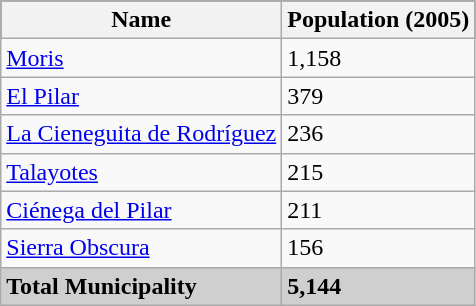<table class="wikitable">
<tr style="background:#000000; color:black;">
<th><strong>Name</strong></th>
<th><strong>Population (2005)</strong></th>
</tr>
<tr>
<td><a href='#'>Moris</a></td>
<td>1,158</td>
</tr>
<tr>
<td><a href='#'>El Pilar</a></td>
<td>379</td>
</tr>
<tr>
<td><a href='#'>La Cieneguita de Rodríguez</a></td>
<td>236</td>
</tr>
<tr>
<td><a href='#'>Talayotes</a></td>
<td>215</td>
</tr>
<tr>
<td><a href='#'>Ciénega del Pilar</a></td>
<td>211</td>
</tr>
<tr>
<td><a href='#'>Sierra Obscura</a></td>
<td>156</td>
</tr>
<tr style="background:#CFCFCF;">
<td><strong>Total Municipality</strong></td>
<td><strong>5,144</strong></td>
</tr>
</table>
